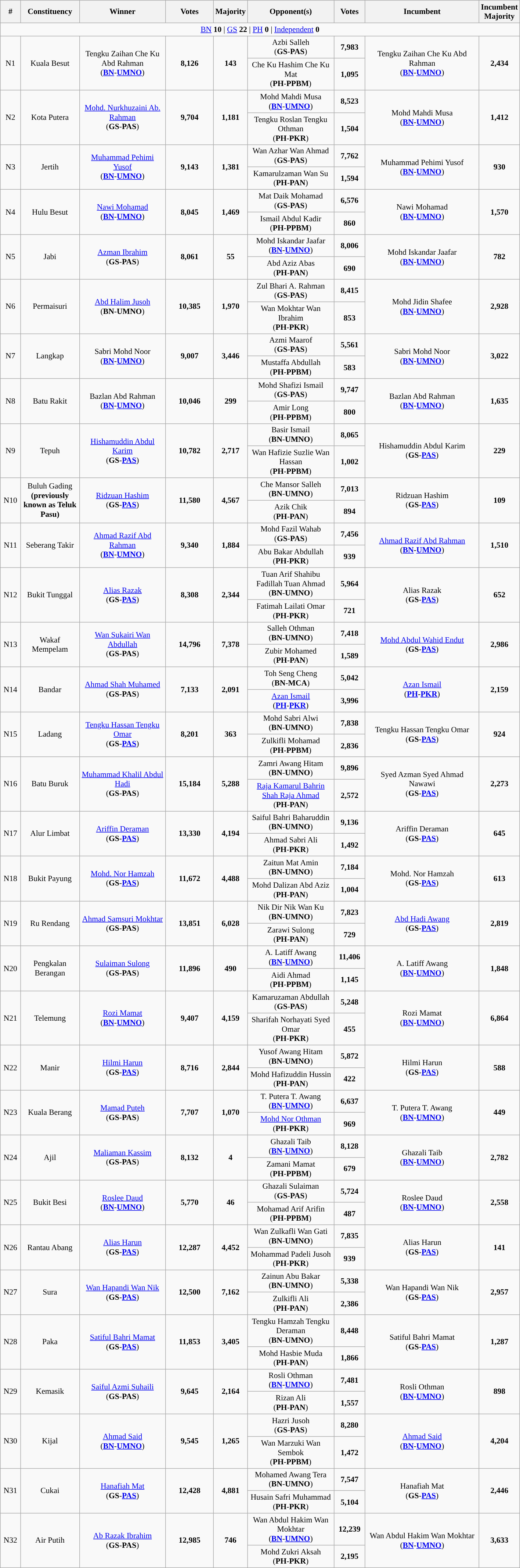<table class="wikitable" style="text-align:center; font-size:90%">
<tr>
<th width="30">#</th>
<th width="100">Constituency</th>
<th width="150">Winner</th>
<th width="80">Votes</th>
<th width="50">Majority</th>
<th width="150">Opponent(s)</th>
<th width="50">Votes</th>
<th width="200">Incumbent</th>
<th width="50">Incumbent Majority</th>
</tr>
<tr>
<td colspan="14"><a href='#'>BN</a> <strong>10</strong> | <a href='#'>GS</a> <strong>22</strong> | <a href='#'>PH</a> <strong>0</strong> | <a href='#'>Independent</a> <strong>0</strong></td>
</tr>
<tr>
<td rowspan="2">N1</td>
<td rowspan="2">Kuala Besut</td>
<td rowspan="2">Tengku Zaihan Che Ku Abd Rahman <br>(<strong><a href='#'>BN</a></strong>-<strong><a href='#'>UMNO</a></strong>)</td>
<td rowspan="2"><strong>8,126</strong></td>
<td rowspan="2"><strong>143</strong></td>
<td>Azbi Salleh <br> (<strong>GS</strong>-<strong>PAS</strong>)</td>
<td><strong>7,983</strong></td>
<td rowspan="2">Tengku Zaihan Che Ku Abd Rahman <br>(<strong><a href='#'>BN</a></strong>-<strong><a href='#'>UMNO</a></strong>)</td>
<td rowspan="2"><strong>2,434</strong></td>
</tr>
<tr>
<td>Che Ku Hashim Che Ku Mat <br> (<strong>PH</strong>-<strong>PPBM</strong>)</td>
<td><strong>1,095</strong></td>
</tr>
<tr align="center">
<td rowspan="2">N2</td>
<td rowspan="2">Kota Putera</td>
<td rowspan="2"><a href='#'>Mohd. Nurkhuzaini Ab. Rahman</a> <br> (<strong>GS</strong>-<strong>PAS</strong>)</td>
<td rowspan="2"><strong>9,704</strong></td>
<td rowspan="2"><strong>1,181</strong></td>
<td>Mohd Mahdi Musa <br>(<strong><a href='#'>BN</a></strong>-<strong><a href='#'>UMNO</a></strong>)</td>
<td><strong>8,523</strong></td>
<td rowspan="2">Mohd Mahdi Musa <br>(<strong><a href='#'>BN</a></strong>-<strong><a href='#'>UMNO</a></strong>)</td>
<td rowspan="2"><strong>1,412</strong></td>
</tr>
<tr>
<td>Tengku Roslan Tengku Othman <br> (<strong>PH</strong>-<strong>PKR</strong>)</td>
<td><strong>1,504</strong></td>
</tr>
<tr>
<td rowspan="2">N3</td>
<td rowspan="2">Jertih</td>
<td rowspan="2"><a href='#'>Muhammad Pehimi Yusof</a> <br>(<strong><a href='#'>BN</a></strong>-<strong><a href='#'>UMNO</a></strong>)</td>
<td rowspan="2"><strong>9,143</strong></td>
<td rowspan="2"><strong>1,381</strong></td>
<td>Wan Azhar Wan Ahmad <br> (<strong>GS</strong>-<strong>PAS</strong>)</td>
<td><strong>7,762</strong></td>
<td rowspan="2">Muhammad Pehimi Yusof <br>(<strong><a href='#'>BN</a></strong>-<strong><a href='#'>UMNO</a></strong>)</td>
<td rowspan="2"><strong>930</strong></td>
</tr>
<tr>
<td>Kamarulzaman Wan Su <br> (<strong>PH</strong>-<strong>PAN</strong>)</td>
<td><strong>1,594</strong></td>
</tr>
<tr>
<td rowspan="2">N4</td>
<td rowspan="2">Hulu Besut</td>
<td rowspan="2"><a href='#'>Nawi Mohamad</a> <br>(<strong><a href='#'>BN</a></strong>-<strong><a href='#'>UMNO</a></strong>)</td>
<td rowspan="2"><strong>8,045</strong></td>
<td rowspan="2"><strong>1,469</strong></td>
<td>Mat Daik Mohamad <br> (<strong>GS</strong>-<strong>PAS</strong>)</td>
<td><strong>6,576</strong></td>
<td rowspan="2">Nawi Mohamad <br>(<strong><a href='#'>BN</a></strong>-<strong><a href='#'>UMNO</a></strong>)</td>
<td rowspan="2"><strong>1,570</strong></td>
</tr>
<tr>
<td>Ismail Abdul Kadir <br> (<strong>PH</strong>-<strong>PPBM</strong>)</td>
<td><strong>860</strong></td>
</tr>
<tr align="center">
<td rowspan="2">N5</td>
<td rowspan="2">Jabi</td>
<td rowspan="2"><a href='#'>Azman Ibrahim</a> <br> (<strong>GS</strong>-<strong>PAS</strong>)</td>
<td rowspan="2"><strong>8,061</strong></td>
<td rowspan="2"><strong>55</strong></td>
<td>Mohd Iskandar Jaafar <br>(<strong><a href='#'>BN</a></strong>-<strong><a href='#'>UMNO</a></strong>)</td>
<td><strong>8,006</strong></td>
<td rowspan="2">Mohd Iskandar Jaafar <br>(<strong><a href='#'>BN</a></strong>-<strong><a href='#'>UMNO</a></strong>)</td>
<td rowspan="2"><strong>782</strong></td>
</tr>
<tr>
<td>Abd Aziz Abas <br> (<strong>PH</strong>-<strong>PAN</strong>)</td>
<td><strong>690</strong></td>
</tr>
<tr>
<td rowspan="2">N6</td>
<td rowspan="2">Permaisuri</td>
<td rowspan="2"><a href='#'>Abd Halim Jusoh</a> <br> (<strong>BN</strong>-<strong>UMNO</strong>)</td>
<td rowspan="2"><strong>10,385</strong></td>
<td rowspan="2"><strong>1,970</strong></td>
<td>Zul Bhari A. Rahman <br> (<strong>GS</strong>-<strong>PAS</strong>)</td>
<td><strong>8,415</strong></td>
<td rowspan="2">Mohd Jidin Shafee <br>(<strong><a href='#'>BN</a></strong>-<strong><a href='#'>UMNO</a></strong>)</td>
<td rowspan="2"><strong>2,928</strong></td>
</tr>
<tr>
<td>Wan Mokhtar Wan Ibrahim <br> (<strong>PH</strong>-<strong>PKR</strong>)</td>
<td><strong>853</strong></td>
</tr>
<tr>
<td rowspan="2">N7</td>
<td rowspan="2">Langkap</td>
<td rowspan="2">Sabri Mohd Noor <br>(<strong><a href='#'>BN</a></strong>-<strong><a href='#'>UMNO</a></strong>)</td>
<td rowspan="2"><strong>9,007</strong></td>
<td rowspan="2"><strong>3,446</strong></td>
<td>Azmi Maarof <br> (<strong>GS</strong>-<strong>PAS</strong>)</td>
<td><strong>5,561</strong></td>
<td rowspan="2">Sabri Mohd Noor <br>(<strong><a href='#'>BN</a></strong>-<strong><a href='#'>UMNO</a></strong>)</td>
<td rowspan="2"><strong>3,022</strong></td>
</tr>
<tr>
<td>Mustaffa Abdullah <br> (<strong>PH</strong>-<strong>PPBM</strong>)</td>
<td><strong>583</strong></td>
</tr>
<tr>
<td rowspan="2">N8</td>
<td rowspan="2">Batu Rakit</td>
<td rowspan="2">Bazlan Abd Rahman <br>(<strong><a href='#'>BN</a></strong>-<strong><a href='#'>UMNO</a></strong>)</td>
<td rowspan="2"><strong>10,046</strong></td>
<td rowspan="2"><strong>299</strong></td>
<td>Mohd Shafizi Ismail <br> (<strong>GS</strong>-<strong>PAS</strong>)</td>
<td><strong>9,747</strong></td>
<td rowspan="2">Bazlan Abd Rahman <br>(<strong><a href='#'>BN</a></strong>-<strong><a href='#'>UMNO</a></strong>)</td>
<td rowspan="2"><strong>1,635</strong></td>
</tr>
<tr>
<td>Amir Long <br> (<strong>PH</strong>-<strong>PPBM</strong>)</td>
<td><strong>800</strong></td>
</tr>
<tr>
<td rowspan="2">N9</td>
<td rowspan="2">Tepuh</td>
<td rowspan="2"><a href='#'>Hishamuddin Abdul Karim</a> <br>(<strong>GS</strong>-<strong><a href='#'>PAS</a></strong>)</td>
<td rowspan="2"><strong>10,782</strong></td>
<td rowspan="2"><strong>2,717</strong></td>
<td>Basir Ismail <br> (<strong>BN</strong>-<strong>UMNO</strong>)</td>
<td><strong>8,065</strong></td>
<td rowspan="2">Hishamuddin Abdul Karim <br>(<strong>GS</strong>-<strong><a href='#'>PAS</a></strong>)</td>
<td rowspan="2"><strong>229</strong></td>
</tr>
<tr>
<td>Wan Hafizie Suzlie Wan Hassan <br> (<strong>PH</strong>-<strong>PPBM</strong>)</td>
<td><strong>1,002</strong></td>
</tr>
<tr>
<td rowspan="2">N10</td>
<td rowspan="2">Buluh Gading <strong>(previously known as Teluk Pasu)</strong></td>
<td rowspan="2"><a href='#'>Ridzuan Hashim</a> <br>(<strong>GS</strong>-<strong><a href='#'>PAS</a></strong>)</td>
<td rowspan="2"><strong>11,580</strong></td>
<td rowspan="2"><strong>4,567</strong></td>
<td>Che Mansor Salleh <br> (<strong>BN</strong>-<strong>UMNO</strong>)</td>
<td><strong>7,013</strong></td>
<td rowspan="2">Ridzuan Hashim <br>(<strong>GS</strong>-<strong><a href='#'>PAS</a></strong>)</td>
<td rowspan="2"><strong>109</strong></td>
</tr>
<tr>
<td>Azik Chik <br> (<strong>PH</strong>-<strong>PAN</strong>)</td>
<td><strong>894</strong></td>
</tr>
<tr>
<td rowspan="2">N11</td>
<td rowspan="2">Seberang Takir</td>
<td rowspan="2"><a href='#'>Ahmad Razif Abd Rahman</a><br>(<strong><a href='#'>BN</a></strong>-<strong><a href='#'>UMNO</a></strong>)</td>
<td rowspan="2"><strong>9,340</strong></td>
<td rowspan="2"><strong>1,884</strong></td>
<td>Mohd Fazil Wahab <br> (<strong>GS</strong>-<strong>PAS</strong>)</td>
<td><strong>7,456</strong></td>
<td rowspan="2"><a href='#'>Ahmad Razif Abd Rahman</a> <br>(<strong><a href='#'>BN</a></strong>-<strong><a href='#'>UMNO</a></strong>)</td>
<td rowspan="2"><strong>1,510</strong></td>
</tr>
<tr>
<td>Abu Bakar Abdullah <br> (<strong>PH</strong>-<strong>PKR</strong>)</td>
<td><strong>939</strong></td>
</tr>
<tr>
<td rowspan="2">N12</td>
<td rowspan="2">Bukit Tunggal</td>
<td rowspan="2"><a href='#'>Alias Razak</a> <br>(<strong>GS</strong>-<strong><a href='#'>PAS</a></strong>)</td>
<td rowspan="2"><strong>8,308</strong></td>
<td rowspan="2"><strong>2,344</strong></td>
<td>Tuan Arif Shahibu Fadillah Tuan Ahmad <br> (<strong>BN</strong>-<strong>UMNO</strong>)</td>
<td><strong>5,964</strong></td>
<td rowspan="2">Alias Razak <br>(<strong>GS</strong>-<strong><a href='#'>PAS</a></strong>)</td>
<td rowspan="2"><strong>652</strong></td>
</tr>
<tr>
<td>Fatimah Lailati Omar <br> (<strong>PH</strong>-<strong>PKR</strong>)</td>
<td><strong>721</strong></td>
</tr>
<tr>
<td rowspan="2">N13</td>
<td rowspan="2">Wakaf Mempelam</td>
<td rowspan="2"><a href='#'>Wan Sukairi Wan Abdullah</a> <br> (<strong>GS</strong>-<strong>PAS</strong>)</td>
<td rowspan="2"><strong>14,796</strong></td>
<td rowspan="2"><strong>7,378</strong></td>
<td>Salleh Othman <br> (<strong>BN</strong>-<strong>UMNO</strong>)</td>
<td><strong>7,418</strong></td>
<td rowspan="2"><a href='#'>Mohd Abdul Wahid Endut</a> <br>(<strong>GS</strong>-<strong><a href='#'>PAS</a></strong>)</td>
<td rowspan="2"><strong>2,986</strong></td>
</tr>
<tr>
<td>Zubir Mohamed <br> (<strong>PH</strong>-<strong>PAN</strong>)</td>
<td><strong>1,589</strong></td>
</tr>
<tr align="center">
<td rowspan="2">N14</td>
<td rowspan="2">Bandar</td>
<td rowspan="2"><a href='#'>Ahmad Shah Muhamed</a> <br> (<strong>GS</strong>-<strong>PAS</strong>)</td>
<td rowspan="2"><strong>7,133</strong></td>
<td rowspan="2"><strong>2,091</strong></td>
<td>Toh Seng Cheng <br> (<strong>BN</strong>-<strong>MCA</strong>)</td>
<td><strong>5,042</strong></td>
<td rowspan="2"><a href='#'>Azan Ismail</a> <br>(<strong><a href='#'>PH</a></strong>-<strong><a href='#'>PKR</a></strong>)</td>
<td rowspan="2"><strong>2,159</strong></td>
</tr>
<tr>
<td><a href='#'>Azan Ismail</a><br>(<strong><a href='#'>PH</a></strong>-<strong><a href='#'>PKR</a></strong>)</td>
<td><strong>3,996</strong></td>
</tr>
<tr>
<td rowspan="2">N15</td>
<td rowspan="2">Ladang</td>
<td rowspan="2"><a href='#'>Tengku Hassan Tengku Omar</a> <br>(<strong>GS</strong>-<strong><a href='#'>PAS</a></strong>)</td>
<td rowspan="2"><strong>8,201</strong></td>
<td rowspan="2"><strong>363</strong></td>
<td>Mohd Sabri Alwi <br> (<strong>BN</strong>-<strong>UMNO</strong>)</td>
<td><strong>7,838</strong></td>
<td rowspan="2">Tengku Hassan Tengku Omar <br>(<strong>GS</strong>-<strong><a href='#'>PAS</a></strong>)</td>
<td rowspan="2"><strong>924</strong></td>
</tr>
<tr>
<td>Zulkifli Mohamad <br> (<strong>PH</strong>-<strong>PPBM</strong>)</td>
<td><strong>2,836</strong></td>
</tr>
<tr>
<td rowspan="2">N16</td>
<td rowspan="2">Batu Buruk</td>
<td rowspan="2"><a href='#'>Muhammad Khalil Abdul Hadi</a> <br> (<strong>GS</strong>-<strong>PAS</strong>)</td>
<td rowspan="2"><strong>15,184</strong></td>
<td rowspan="2"><strong>5,288</strong></td>
<td>Zamri Awang Hitam <br> (<strong>BN</strong>-<strong>UMNO</strong>)</td>
<td><strong>9,896</strong></td>
<td rowspan="2">Syed Azman Syed Ahmad Nawawi <br>(<strong>GS</strong>-<strong><a href='#'>PAS</a></strong>)</td>
<td rowspan="2"><strong>2,273</strong></td>
</tr>
<tr>
<td><a href='#'>Raja Kamarul Bahrin Shah Raja Ahmad</a> <br> (<strong>PH</strong>-<strong>PAN</strong>)</td>
<td><strong>2,572</strong></td>
</tr>
<tr>
<td rowspan="2">N17</td>
<td rowspan="2">Alur Limbat</td>
<td rowspan="2"><a href='#'>Ariffin Deraman</a> <br>(<strong>GS</strong>-<strong><a href='#'>PAS</a></strong>)</td>
<td rowspan="2"><strong>13,330</strong></td>
<td rowspan="2"><strong>4,194</strong></td>
<td>Saiful Bahri Baharuddin <br> (<strong>BN</strong>-<strong>UMNO</strong>)</td>
<td><strong>9,136</strong></td>
<td rowspan="2">Ariffin Deraman <br>(<strong>GS</strong>-<strong><a href='#'>PAS</a></strong>)</td>
<td rowspan="2"><strong>645</strong></td>
</tr>
<tr>
<td>Ahmad Sabri Ali <br> (<strong>PH</strong>-<strong>PKR</strong>)</td>
<td><strong>1,492</strong></td>
</tr>
<tr>
<td rowspan="2">N18</td>
<td rowspan="2">Bukit Payung</td>
<td rowspan="2"><a href='#'>Mohd. Nor Hamzah</a> <br>(<strong>GS</strong>-<strong><a href='#'>PAS</a></strong>)</td>
<td rowspan="2"><strong>11,672</strong></td>
<td rowspan="2"><strong>4,488</strong></td>
<td>Zaitun Mat Amin <br> (<strong>BN</strong>-<strong>UMNO</strong>)</td>
<td><strong>7,184</strong></td>
<td rowspan="2">Mohd. Nor Hamzah <br>(<strong>GS</strong>-<strong><a href='#'>PAS</a></strong>)</td>
<td rowspan="2"><strong>613</strong></td>
</tr>
<tr>
<td>Mohd Dalizan Abd Aziz <br> (<strong>PH</strong>-<strong>PAN</strong>)</td>
<td><strong>1,004</strong></td>
</tr>
<tr>
<td rowspan="2">N19</td>
<td rowspan="2">Ru Rendang</td>
<td rowspan="2"><a href='#'>Ahmad Samsuri Mokhtar</a><br> (<strong>GS</strong>-<strong>PAS</strong>)</td>
<td rowspan="2"><strong>13,851</strong></td>
<td rowspan="2"><strong>6,028</strong></td>
<td>Nik Dir Nik Wan Ku <br> (<strong>BN</strong>-<strong>UMNO</strong>)</td>
<td><strong>7,823</strong></td>
<td rowspan="2"><a href='#'>Abd Hadi Awang</a> <br>(<strong>GS</strong>-<strong><a href='#'>PAS</a></strong>)</td>
<td rowspan="2"><strong>2,819</strong></td>
</tr>
<tr>
<td>Zarawi Sulong <br> (<strong>PH</strong>-<strong>PAN</strong>)</td>
<td><strong>729</strong></td>
</tr>
<tr align="center">
<td rowspan="2">N20</td>
<td rowspan="2">Pengkalan Berangan</td>
<td rowspan="2"><a href='#'>Sulaiman Sulong</a> <br> (<strong>GS</strong>-<strong>PAS</strong>)</td>
<td rowspan="2"><strong>11,896</strong></td>
<td rowspan="2"><strong>490</strong></td>
<td>A. Latiff Awang <br>(<strong><a href='#'>BN</a></strong>-<strong><a href='#'>UMNO</a></strong>)</td>
<td><strong>11,406</strong></td>
<td rowspan="2">A. Latiff Awang <br>(<strong><a href='#'>BN</a></strong>-<strong><a href='#'>UMNO</a></strong>)</td>
<td rowspan="2"><strong>1,848</strong></td>
</tr>
<tr>
<td>Aidi Ahmad <br> (<strong>PH</strong>-<strong>PPBM</strong>)</td>
<td><strong>1,145</strong></td>
</tr>
<tr>
<td rowspan="2">N21</td>
<td rowspan="2">Telemung</td>
<td rowspan="2"><a href='#'>Rozi Mamat</a> <br>(<strong><a href='#'>BN</a></strong>-<strong><a href='#'>UMNO</a></strong>)</td>
<td rowspan="2"><strong>9,407</strong></td>
<td rowspan="2"><strong>4,159</strong></td>
<td>Kamaruzaman Abdullah <br> (<strong>GS</strong>-<strong>PAS</strong>)</td>
<td><strong>5,248</strong></td>
<td rowspan="2">Rozi Mamat <br>(<strong><a href='#'>BN</a></strong>-<strong><a href='#'>UMNO</a></strong>)</td>
<td rowspan="2"><strong>6,864</strong></td>
</tr>
<tr>
<td>Sharifah Norhayati Syed Omar <br> (<strong>PH</strong>-<strong>PKR</strong>)</td>
<td><strong>455</strong></td>
</tr>
<tr>
<td rowspan="2">N22</td>
<td rowspan="2">Manir</td>
<td rowspan="2"><a href='#'>Hilmi Harun</a> <br>(<strong>GS</strong>-<strong><a href='#'>PAS</a></strong>)</td>
<td rowspan="2"><strong>8,716</strong></td>
<td rowspan="2"><strong>2,844</strong></td>
<td>Yusof Awang Hitam <br> (<strong>BN</strong>-<strong>UMNO</strong>)</td>
<td><strong>5,872</strong></td>
<td rowspan="2">Hilmi Harun <br>(<strong>GS</strong>-<strong><a href='#'>PAS</a></strong>)</td>
<td rowspan="2"><strong>588</strong></td>
</tr>
<tr>
<td>Mohd Hafizuddin Hussin <br> (<strong>PH</strong>-<strong>PAN</strong>)</td>
<td><strong>422</strong></td>
</tr>
<tr align="center">
<td rowspan="2">N23</td>
<td rowspan="2">Kuala Berang</td>
<td rowspan="2"><a href='#'>Mamad Puteh</a> <br> (<strong>GS</strong>-<strong>PAS</strong>)</td>
<td rowspan="2"><strong>7,707</strong></td>
<td rowspan="2"><strong>1,070</strong></td>
<td>T. Putera T. Awang <br>(<strong><a href='#'>BN</a></strong>-<strong><a href='#'>UMNO</a></strong>)</td>
<td><strong>6,637</strong></td>
<td rowspan="2">T. Putera T. Awang <br>(<strong><a href='#'>BN</a></strong>-<strong><a href='#'>UMNO</a></strong>)</td>
<td rowspan="2"><strong>449</strong></td>
</tr>
<tr>
<td><a href='#'>Mohd Nor Othman</a><br> (<strong>PH</strong>-<strong>PKR</strong>)</td>
<td><strong>969</strong></td>
</tr>
<tr align="center">
<td rowspan="2">N24</td>
<td rowspan="2">Ajil</td>
<td rowspan="2"><a href='#'>Maliaman Kassim</a> <br> (<strong>GS</strong>-<strong>PAS</strong>)</td>
<td rowspan="2"><strong>8,132</strong></td>
<td rowspan="2"><strong>4</strong></td>
<td>Ghazali Taib <br>(<strong><a href='#'>BN</a></strong>-<strong><a href='#'>UMNO</a></strong>)</td>
<td><strong>8,128</strong></td>
<td rowspan="2">Ghazali Taib <br>(<strong><a href='#'>BN</a></strong>-<strong><a href='#'>UMNO</a></strong>)</td>
<td rowspan="2"><strong>2,782</strong></td>
</tr>
<tr>
<td>Zamani Mamat <br> (<strong>PH</strong>-<strong>PPBM</strong>)</td>
<td><strong>679</strong></td>
</tr>
<tr>
<td rowspan="2">N25</td>
<td rowspan="2">Bukit Besi</td>
<td rowspan="2"><a href='#'>Roslee Daud</a> <br>(<strong><a href='#'>BN</a></strong>-<strong><a href='#'>UMNO</a></strong>)</td>
<td rowspan="2"><strong>5,770</strong></td>
<td rowspan="2"><strong>46</strong></td>
<td>Ghazali Sulaiman <br> (<strong>GS</strong>-<strong>PAS</strong>)</td>
<td><strong>5,724</strong></td>
<td rowspan="2">Roslee Daud <br>(<strong><a href='#'>BN</a></strong>-<strong><a href='#'>UMNO</a></strong>)</td>
<td rowspan="2"><strong>2,558</strong></td>
</tr>
<tr>
<td>Mohamad Arif Arifin <br> (<strong>PH</strong>-<strong>PPBM</strong>)</td>
<td><strong>487</strong></td>
</tr>
<tr>
<td rowspan="2">N26</td>
<td rowspan="2">Rantau Abang</td>
<td rowspan="2"><a href='#'>Alias Harun</a> <br>(<strong>GS</strong>-<strong><a href='#'>PAS</a></strong>)</td>
<td rowspan="2"><strong>12,287</strong></td>
<td rowspan="2"><strong>4,452</strong></td>
<td>Wan Zulkafli Wan Gati <br> (<strong>BN</strong>-<strong>UMNO</strong>)</td>
<td><strong>7,835</strong></td>
<td rowspan="2">Alias Harun <br>(<strong>GS</strong>-<strong><a href='#'>PAS</a></strong>)</td>
<td rowspan="2"><strong>141</strong></td>
</tr>
<tr>
<td>Mohammad Padeli Jusoh <br> (<strong>PH</strong>-<strong>PKR</strong>)</td>
<td><strong>939</strong></td>
</tr>
<tr>
<td rowspan="2">N27</td>
<td rowspan="2">Sura</td>
<td rowspan="2"><a href='#'>Wan Hapandi Wan Nik</a> <br>(<strong>GS</strong>-<strong><a href='#'>PAS</a></strong>)</td>
<td rowspan="2"><strong>12,500</strong></td>
<td rowspan="2"><strong>7,162</strong></td>
<td>Zainun Abu Bakar <br> (<strong>BN</strong>-<strong>UMNO</strong>)</td>
<td><strong>5,338</strong></td>
<td rowspan="2">Wan Hapandi Wan Nik <br>(<strong>GS</strong>-<strong><a href='#'>PAS</a></strong>)</td>
<td rowspan="2"><strong>2,957</strong></td>
</tr>
<tr>
<td>Zulkifli Ali <br> (<strong>PH</strong>-<strong>PAN</strong>)</td>
<td><strong>2,386</strong></td>
</tr>
<tr>
<td rowspan="2">N28</td>
<td rowspan="2">Paka</td>
<td rowspan="2"><a href='#'>Satiful Bahri Mamat</a> <br>(<strong>GS</strong>-<strong><a href='#'>PAS</a></strong>)</td>
<td rowspan="2"><strong>11,853</strong></td>
<td rowspan="2"><strong>3,405</strong></td>
<td>Tengku Hamzah Tengku Deraman <br> (<strong>BN</strong>-<strong>UMNO</strong>)</td>
<td><strong>8,448</strong></td>
<td rowspan="2">Satiful Bahri Mamat <br>(<strong>GS</strong>-<strong><a href='#'>PAS</a></strong>)</td>
<td rowspan="2"><strong>1,287</strong></td>
</tr>
<tr>
<td>Mohd Hasbie Muda <br> (<strong>PH</strong>-<strong>PAN</strong>)</td>
<td><strong>1,866</strong></td>
</tr>
<tr align="center">
<td rowspan="2">N29</td>
<td rowspan="2">Kemasik</td>
<td rowspan="2"><a href='#'>Saiful Azmi Suhaili</a> <br> (<strong>GS</strong>-<strong>PAS</strong>)</td>
<td rowspan="2"><strong>9,645</strong></td>
<td rowspan="2"><strong>2,164</strong></td>
<td>Rosli Othman <br>(<strong><a href='#'>BN</a></strong>-<strong><a href='#'>UMNO</a></strong>)</td>
<td><strong>7,481</strong></td>
<td rowspan="2">Rosli Othman <br>(<strong><a href='#'>BN</a></strong>-<strong><a href='#'>UMNO</a></strong>)</td>
<td rowspan="2"><strong>898</strong></td>
</tr>
<tr>
<td>Rizan Ali <br> (<strong>PH</strong>-<strong>PAN</strong>)</td>
<td><strong>1,557</strong></td>
</tr>
<tr>
<td rowspan="2">N30</td>
<td rowspan="2">Kijal</td>
<td rowspan="2"><a href='#'>Ahmad Said</a> <br>(<strong><a href='#'>BN</a></strong>-<strong><a href='#'>UMNO</a></strong>)</td>
<td rowspan="2"><strong>9,545</strong></td>
<td rowspan="2"><strong>1,265</strong></td>
<td>Hazri Jusoh <br> (<strong>GS</strong>-<strong>PAS</strong>)</td>
<td><strong>8,280</strong></td>
<td rowspan="2"><a href='#'>Ahmad Said</a> <br>(<strong><a href='#'>BN</a></strong>-<strong><a href='#'>UMNO</a></strong>)</td>
<td rowspan="2"><strong>4,204</strong></td>
</tr>
<tr>
<td>Wan Marzuki Wan Sembok <br> (<strong>PH</strong>-<strong>PPBM</strong>)</td>
<td><strong>1,472</strong></td>
</tr>
<tr>
<td rowspan="2">N31</td>
<td rowspan="2">Cukai</td>
<td rowspan="2"><a href='#'>Hanafiah Mat</a> <br>(<strong>GS</strong>-<strong><a href='#'>PAS</a></strong>)</td>
<td rowspan="2"><strong>12,428</strong></td>
<td rowspan="2"><strong>4,881</strong></td>
<td>Mohamed Awang Tera <br> (<strong>BN</strong>-<strong>UMNO</strong>)</td>
<td><strong>7,547</strong></td>
<td rowspan="2">Hanafiah Mat <br>(<strong>GS</strong>-<strong><a href='#'>PAS</a></strong>)</td>
<td rowspan="2"><strong>2,446</strong></td>
</tr>
<tr>
<td>Husain Safri Muhammad <br> (<strong>PH</strong>-<strong>PKR</strong>)</td>
<td><strong>5,104</strong></td>
</tr>
<tr align="center">
<td rowspan="2">N32</td>
<td rowspan="2">Air Putih</td>
<td rowspan="2"><a href='#'>Ab Razak Ibrahim</a> <br> (<strong>GS</strong>-<strong>PAS</strong>)</td>
<td rowspan="2"><strong>12,985</strong></td>
<td rowspan="2"><strong>746</strong></td>
<td>Wan Abdul Hakim Wan Mokhtar <br>(<strong><a href='#'>BN</a></strong>-<strong><a href='#'>UMNO</a></strong>)</td>
<td><strong>12,239</strong></td>
<td rowspan="2">Wan Abdul Hakim Wan Mokhtar <br>(<strong><a href='#'>BN</a></strong>-<strong><a href='#'>UMNO</a></strong>)</td>
<td rowspan="2"><strong>3,633</strong></td>
</tr>
<tr>
<td>Mohd Zukri Aksah <br> (<strong>PH</strong>-<strong>PKR</strong>)</td>
<td><strong>2,195</strong></td>
</tr>
</table>
